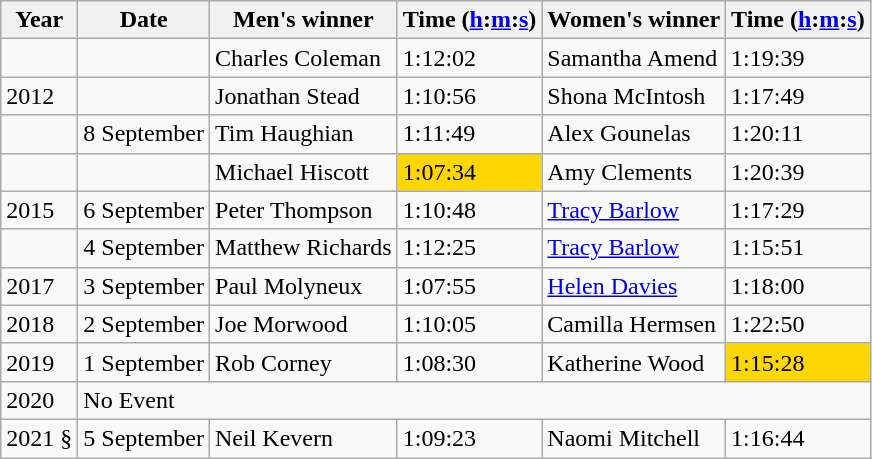<table class="wikitable sortable">
<tr>
<th>Year</th>
<th class="unsortable">Date</th>
<th>Men's winner</th>
<th>Time (<a href='#'>h</a>:<a href='#'>m</a>:<a href='#'>s</a>)</th>
<th>Women's winner</th>
<th>Time  (<a href='#'>h</a>:<a href='#'>m</a>:<a href='#'>s</a>)</th>
</tr>
<tr>
<td></td>
<td></td>
<td>Charles Coleman</td>
<td>1:12:02</td>
<td>Samantha Amend  </td>
<td>1:19:39</td>
</tr>
<tr>
<td>2012</td>
<td></td>
<td>Jonathan Stead</td>
<td>1:10:56</td>
<td>Shona McIntosh</td>
<td>1:17:49</td>
</tr>
<tr>
<td></td>
<td>8 September</td>
<td>Tim Haughian</td>
<td>1:11:49</td>
<td>Alex Gounelas</td>
<td>1:20:11</td>
</tr>
<tr>
<td></td>
<td></td>
<td>Michael Hiscott</td>
<td bgcolor="gold">1:07:34</td>
<td>Amy Clements</td>
<td>1:20:39</td>
</tr>
<tr>
<td>2015 </td>
<td>6 September</td>
<td>Peter Thompson</td>
<td>1:10:48</td>
<td><a href='#'>Tracy Barlow</a></td>
<td>1:17:29</td>
</tr>
<tr>
<td> </td>
<td>4 September</td>
<td>Matthew Richards</td>
<td>1:12:25</td>
<td><a href='#'>Tracy Barlow</a></td>
<td>1:15:51</td>
</tr>
<tr>
<td>2017 </td>
<td>3 September</td>
<td>Paul Molyneux</td>
<td>1:07:55</td>
<td><a href='#'>Helen Davies</a></td>
<td>1:18:00</td>
</tr>
<tr>
<td>2018</td>
<td>2 September</td>
<td>Joe Morwood</td>
<td>1:10:05</td>
<td>Camilla Hermsen</td>
<td>1:22:50</td>
</tr>
<tr>
<td>2019</td>
<td>1 September</td>
<td>Rob Corney</td>
<td>1:08:30</td>
<td>Katherine Wood</td>
<td bgcolor="gold">1:15:28</td>
</tr>
<tr>
<td>2020</td>
<td colspan=5>No Event</td>
</tr>
<tr>
<td>2021  §</td>
<td>5 September</td>
<td>Neil Kevern</td>
<td>1:09:23</td>
<td>Naomi Mitchell</td>
<td>1:16:44</td>
</tr>
</table>
